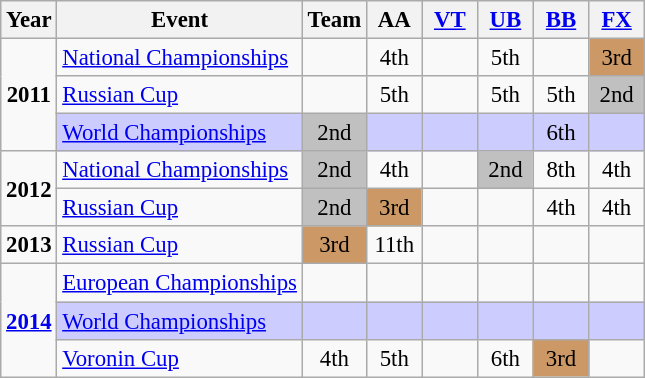<table class="wikitable" style="text-align:center; font-size: 95%;">
<tr>
<th>Year</th>
<th>Event</th>
<th style="width:30px;">Team</th>
<th style="width:30px;">AA</th>
<th style="width:30px;"><a href='#'>VT</a></th>
<th style="width:30px;"><a href='#'>UB</a></th>
<th style="width:30px;"><a href='#'>BB</a></th>
<th style="width:30px;"><a href='#'>FX</a></th>
</tr>
<tr>
<td rowspan="3"><strong>2011</strong></td>
<td align=left><a href='#'>National Championships</a></td>
<td></td>
<td>4th</td>
<td></td>
<td>5th</td>
<td></td>
<td style="background:#c96;">3rd</td>
</tr>
<tr>
<td align=left><a href='#'>Russian Cup</a></td>
<td></td>
<td>5th</td>
<td></td>
<td>5th</td>
<td>5th</td>
<td style="background:silver;">2nd</td>
</tr>
<tr bgcolor=#CCCCFF>
<td align=left><a href='#'>World Championships</a></td>
<td style="background:silver;">2nd</td>
<td></td>
<td></td>
<td></td>
<td>6th</td>
<td></td>
</tr>
<tr>
<td rowspan="2"><strong>2012</strong></td>
<td align=left><a href='#'>National Championships</a></td>
<td style="background:silver;">2nd</td>
<td>4th</td>
<td></td>
<td style="background:silver;">2nd</td>
<td>8th</td>
<td>4th</td>
</tr>
<tr>
<td align=left><a href='#'>Russian Cup</a></td>
<td style="background:silver;">2nd</td>
<td style="background:#c96;">3rd</td>
<td></td>
<td></td>
<td>4th</td>
<td>4th</td>
</tr>
<tr>
<td rowspan="1"><strong>2013</strong></td>
<td align=left><a href='#'>Russian Cup</a></td>
<td style="background:#c96;">3rd</td>
<td>11th</td>
<td></td>
<td></td>
<td></td>
<td></td>
</tr>
<tr>
<td rowspan="3"><strong><a href='#'>2014</a></strong></td>
<td align=left><a href='#'>European Championships</a></td>
<td></td>
<td></td>
<td></td>
<td></td>
<td></td>
<td></td>
</tr>
<tr bgcolor=#CCCCFF>
<td align=left><a href='#'>World Championships</a></td>
<td></td>
<td></td>
<td></td>
<td></td>
<td></td>
<td></td>
</tr>
<tr>
<td align=left><a href='#'>Voronin Cup</a></td>
<td>4th</td>
<td>5th</td>
<td></td>
<td>6th</td>
<td style="background:#c96;">3rd</td>
<td></td>
</tr>
</table>
